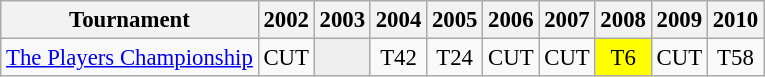<table class="wikitable" style="font-size:95%;text-align:center;">
<tr>
<th>Tournament</th>
<th>2002</th>
<th>2003</th>
<th>2004</th>
<th>2005</th>
<th>2006</th>
<th>2007</th>
<th>2008</th>
<th>2009</th>
<th>2010</th>
</tr>
<tr>
<td align=left><a href='#'>The Players Championship</a></td>
<td>CUT</td>
<td style="background:#eeeeee;"></td>
<td>T42</td>
<td>T24</td>
<td>CUT</td>
<td>CUT</td>
<td style="background:yellow;">T6</td>
<td>CUT</td>
<td>T58</td>
</tr>
</table>
